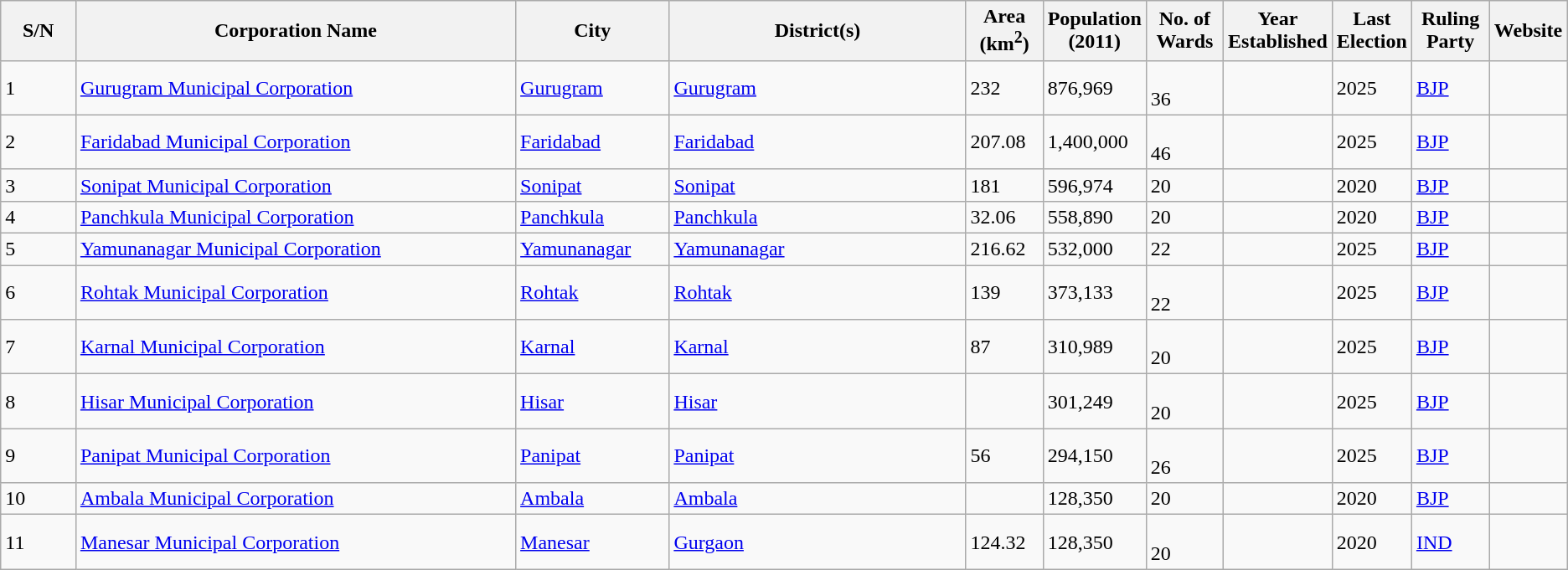<table class="wikitable sortable">
<tr>
<th style="width:05%;">S/N</th>
<th style="width:30%;">Corporation Name</th>
<th style="width:10%;">City</th>
<th style="width:20%;">District(s)</th>
<th style="width:05%;">Area (km<sup>2</sup>)</th>
<th style="width:05%;">Population (2011)</th>
<th style="width:05%;">No. of Wards</th>
<th style="width:05%;">Year Established</th>
<th style="width:05%;">Last Election</th>
<th style="width:05%;">Ruling Party</th>
<th style="width:05%;">Website<br><onlyinclude></th>
</tr>
<tr>
<td>1</td>
<td><a href='#'>Gurugram Municipal Corporation</a></td>
<td><a href='#'>Gurugram</a></td>
<td><a href='#'>Gurugram</a></td>
<td>232</td>
<td>876,969</td>
<td><br>36</td>
<td></td>
<td>2025</td>
<td><a href='#'>BJP</a></td>
<td></td>
</tr>
<tr>
<td>2</td>
<td><a href='#'>Faridabad Municipal Corporation</a></td>
<td><a href='#'>Faridabad</a></td>
<td><a href='#'>Faridabad</a></td>
<td>207.08</td>
<td>1,400,000</td>
<td><br>46</td>
<td></td>
<td>2025</td>
<td><a href='#'>BJP</a></td>
</tr>
<tr>
<td>3</td>
<td><a href='#'>Sonipat Municipal Corporation</a></td>
<td><a href='#'>Sonipat</a></td>
<td><a href='#'>Sonipat</a></td>
<td>181</td>
<td>596,974</td>
<td>20</td>
<td></td>
<td>2020</td>
<td><a href='#'>BJP</a></td>
<td></td>
</tr>
<tr>
<td>4</td>
<td><a href='#'>Panchkula Municipal Corporation</a></td>
<td><a href='#'>Panchkula</a></td>
<td><a href='#'>Panchkula</a></td>
<td>32.06</td>
<td>558,890</td>
<td>20</td>
<td></td>
<td>2020</td>
<td><a href='#'>BJP</a></td>
<td></td>
</tr>
<tr>
<td>5</td>
<td><a href='#'>Yamunanagar Municipal Corporation</a></td>
<td><a href='#'>Yamunanagar</a></td>
<td><a href='#'>Yamunanagar</a></td>
<td>216.62</td>
<td>532,000</td>
<td>22</td>
<td></td>
<td>2025</td>
<td><a href='#'>BJP</a></td>
<td></td>
</tr>
<tr>
<td>6</td>
<td><a href='#'>Rohtak Municipal Corporation</a></td>
<td><a href='#'>Rohtak</a></td>
<td><a href='#'>Rohtak</a></td>
<td>139</td>
<td>373,133</td>
<td><br>22</td>
<td></td>
<td>2025</td>
<td><a href='#'>BJP</a></td>
<td></td>
</tr>
<tr>
<td>7</td>
<td><a href='#'>Karnal Municipal Corporation</a></td>
<td><a href='#'>Karnal</a></td>
<td><a href='#'>Karnal</a></td>
<td>87</td>
<td>310,989</td>
<td><br>20</td>
<td></td>
<td>2025</td>
<td><a href='#'>BJP</a></td>
</tr>
<tr>
<td>8</td>
<td><a href='#'>Hisar Municipal Corporation</a></td>
<td><a href='#'>Hisar</a></td>
<td><a href='#'>Hisar</a></td>
<td></td>
<td>301,249</td>
<td><br>20</td>
<td></td>
<td>2025</td>
<td><a href='#'>BJP</a></td>
<td></td>
</tr>
<tr>
<td>9</td>
<td><a href='#'>Panipat Municipal Corporation</a></td>
<td><a href='#'>Panipat</a></td>
<td><a href='#'>Panipat</a></td>
<td>56</td>
<td>294,150</td>
<td><br>26</td>
<td></td>
<td>2025</td>
<td><a href='#'>BJP</a></td>
<td></td>
</tr>
<tr>
<td>10</td>
<td><a href='#'>Ambala Municipal Corporation</a></td>
<td><a href='#'>Ambala</a></td>
<td><a href='#'>Ambala</a></td>
<td></td>
<td>128,350</td>
<td>20</td>
<td></td>
<td>2020</td>
<td><a href='#'>BJP</a></td>
<td></td>
</tr>
<tr>
<td>11</td>
<td><a href='#'>Manesar Municipal Corporation</a></td>
<td><a href='#'>Manesar</a></td>
<td><a href='#'>Gurgaon</a></td>
<td>124.32</td>
<td>128,350</td>
<td><br>20</td>
<td 2025><br></onlyinclude></td>
<td>2020</td>
<td><a href='#'>IND</a></td>
<td></td>
</tr>
</table>
